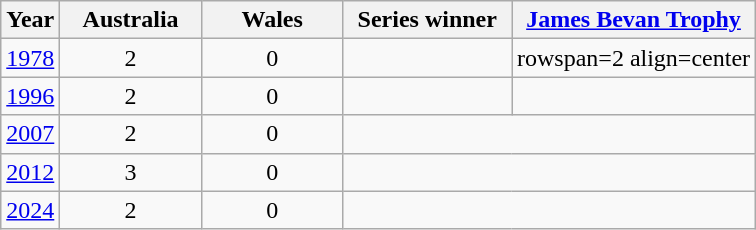<table class="wikitable">
<tr>
<th>Year</th>
<th width="87">Australia</th>
<th width="87">Wales</th>
<th width="105">Series winner</th>
<th><a href='#'>James Bevan Trophy</a></th>
</tr>
<tr>
<td> <a href='#'>1978</a></td>
<td align=center>2</td>
<td align=center>0</td>
<td></td>
<td>rowspan=2 align=center </td>
</tr>
<tr>
<td> <a href='#'>1996</a></td>
<td align=center>2</td>
<td align=center>0</td>
<td></td>
</tr>
<tr>
<td> <a href='#'>2007</a></td>
<td align=center>2</td>
<td align=center>0</td>
<td align=center colspan=2></td>
</tr>
<tr>
<td> <a href='#'>2012</a></td>
<td align=center>3</td>
<td align=center>0</td>
<td align=center colspan=2></td>
</tr>
<tr>
<td> <a href='#'>2024</a></td>
<td align=center>2</td>
<td align=center>0</td>
<td align=center colspan=2></td>
</tr>
</table>
